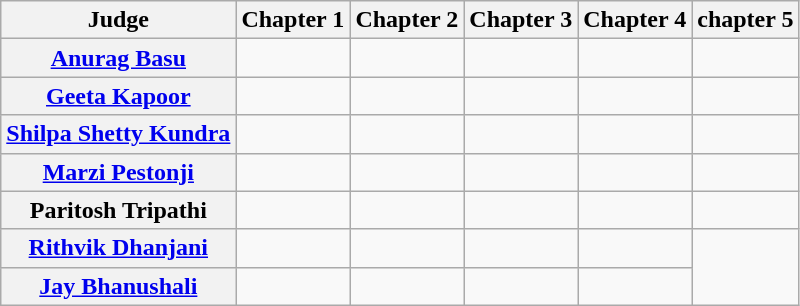<table class="wikitable plainrowheaders" style="text-align:center">
<tr>
<th>Judge</th>
<th><strong>Chapter 1</strong></th>
<th><strong>Chapter 2</strong></th>
<th><strong>Chapter 3</strong></th>
<th><strong>Chapter 4</strong></th>
<th><strong>chapter 5</strong></th>
</tr>
<tr>
<th><a href='#'>Anurag Basu</a></th>
<td></td>
<td></td>
<td></td>
<td></td>
<td></td>
</tr>
<tr>
<th><a href='#'>Geeta Kapoor</a></th>
<td></td>
<td></td>
<td></td>
<td></td>
<td></td>
</tr>
<tr>
<th><a href='#'>Shilpa Shetty Kundra</a></th>
<td></td>
<td></td>
<td></td>
<td></td>
<td></td>
</tr>
<tr>
<th><a href='#'>Marzi Pestonji</a></th>
<td></td>
<td></td>
<td></td>
<td></td>
<td></td>
</tr>
<tr>
<th>Paritosh Tripathi</th>
<td></td>
<td></td>
<td></td>
<td></td>
<td></td>
</tr>
<tr>
<th><a href='#'>Rithvik Dhanjani</a></th>
<td></td>
<td></td>
<td></td>
<td></td>
</tr>
<tr>
<th><a href='#'>Jay Bhanushali</a></th>
<td></td>
<td></td>
<td></td>
<td></td>
</tr>
</table>
